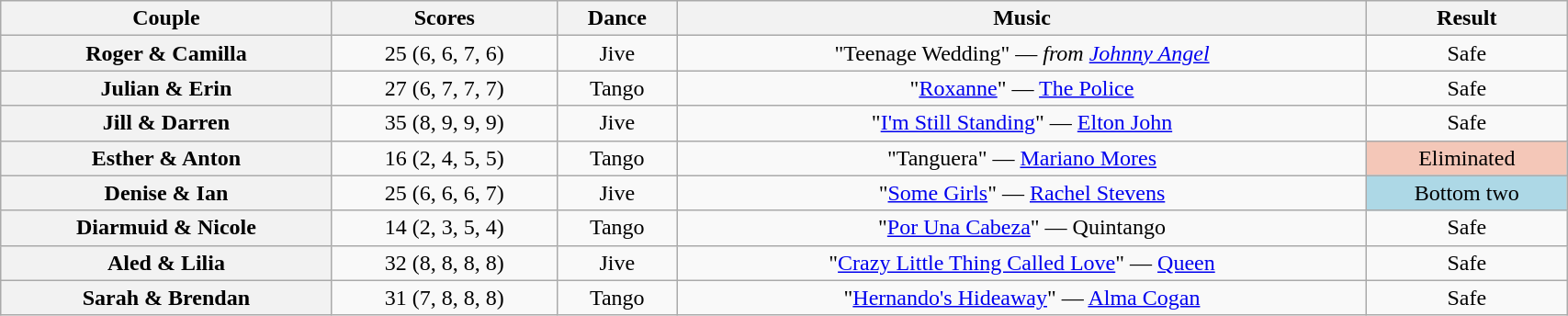<table class="wikitable sortable" style="text-align:center; width:90%">
<tr>
<th scope="col">Couple</th>
<th scope="col">Scores</th>
<th scope="col" class="unsortable">Dance</th>
<th scope="col" class="unsortable">Music</th>
<th scope="col" class="unsortable">Result</th>
</tr>
<tr>
<th scope="row">Roger & Camilla</th>
<td>25 (6, 6, 7, 6)</td>
<td>Jive</td>
<td>"Teenage Wedding" — <em>from <a href='#'>Johnny Angel</a></em></td>
<td>Safe</td>
</tr>
<tr>
<th scope="row">Julian & Erin</th>
<td>27 (6, 7, 7, 7)</td>
<td>Tango</td>
<td>"<a href='#'>Roxanne</a>" — <a href='#'>The Police</a></td>
<td>Safe</td>
</tr>
<tr>
<th scope="row">Jill & Darren</th>
<td>35 (8, 9, 9, 9)</td>
<td>Jive</td>
<td>"<a href='#'>I'm Still Standing</a>" — <a href='#'>Elton John</a></td>
<td>Safe</td>
</tr>
<tr>
<th scope="row">Esther & Anton</th>
<td>16 (2, 4, 5, 5)</td>
<td>Tango</td>
<td>"Tanguera" — <a href='#'>Mariano Mores</a></td>
<td bgcolor="f4c7b8">Eliminated</td>
</tr>
<tr>
<th scope="row">Denise & Ian</th>
<td>25 (6, 6, 6, 7)</td>
<td>Jive</td>
<td>"<a href='#'>Some Girls</a>" — <a href='#'>Rachel Stevens</a></td>
<td bgcolor="lightblue">Bottom two</td>
</tr>
<tr>
<th scope="row">Diarmuid & Nicole</th>
<td>14 (2, 3, 5, 4)</td>
<td>Tango</td>
<td>"<a href='#'>Por Una Cabeza</a>" — Quintango</td>
<td>Safe</td>
</tr>
<tr>
<th scope="row">Aled & Lilia</th>
<td>32 (8, 8, 8, 8)</td>
<td>Jive</td>
<td>"<a href='#'>Crazy Little Thing Called Love</a>" — <a href='#'>Queen</a></td>
<td>Safe</td>
</tr>
<tr>
<th scope="row">Sarah & Brendan</th>
<td>31 (7, 8, 8, 8)</td>
<td>Tango</td>
<td>"<a href='#'>Hernando's Hideaway</a>" — <a href='#'>Alma Cogan</a></td>
<td>Safe</td>
</tr>
</table>
